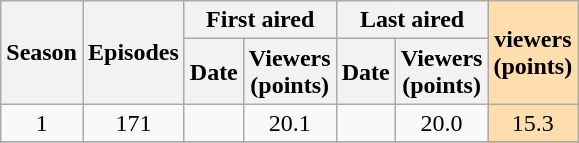<table class="wikitable" style="text-align: center">
<tr>
<th scope="col" rowspan="2">Season</th>
<th scope="col" rowspan="2" colspan="1">Episodes</th>
<th scope="col" colspan="2">First aired</th>
<th scope="col" colspan="2">Last aired</th>
<th style="background:#ffdead;" rowspan="2"> viewers <br> (points)</th>
</tr>
<tr>
<th scope="col">Date</th>
<th scope="col">Viewers<br>(points)</th>
<th scope="col">Date</th>
<th scope="col">Viewers<br>(points)</th>
</tr>
<tr>
<td>1</td>
<td>171</td>
<td></td>
<td>20.1</td>
<td></td>
<td>20.0</td>
<td style="background:#ffdead;">15.3</td>
</tr>
<tr>
</tr>
</table>
